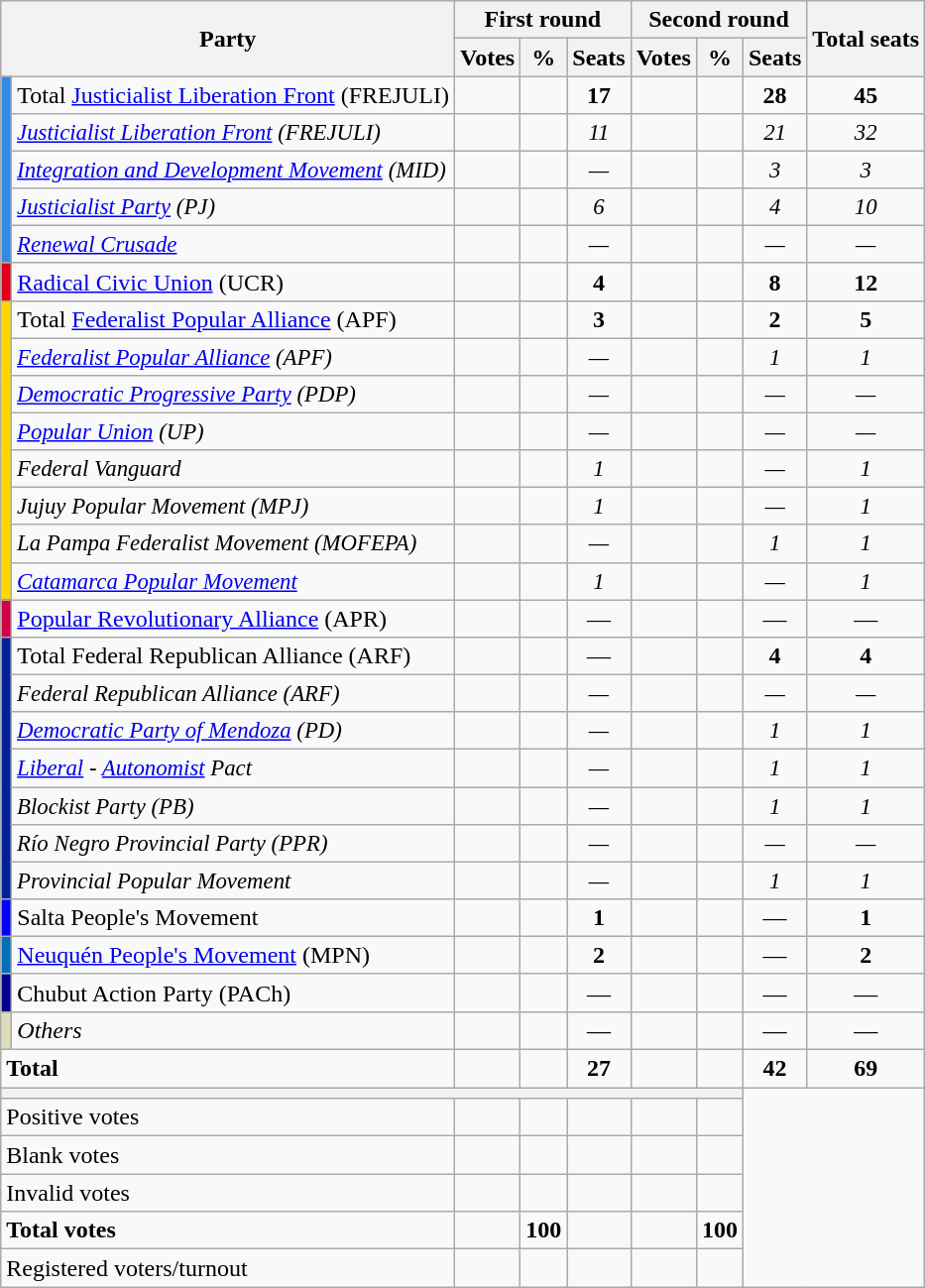<table class="wikitable" style="text-align:right;">
<tr>
<th colspan=2 rowspan=2>Party</th>
<th colspan=3>First round</th>
<th colspan=3>Second round</th>
<th rowspan=2>Total seats</th>
</tr>
<tr>
<th>Votes</th>
<th>%</th>
<th>Seats</th>
<th>Votes</th>
<th>%</th>
<th>Seats</th>
</tr>
<tr>
<td bgcolor=#318CE7 rowspan=5></td>
<td align=left>Total <a href='#'>Justicialist Liberation Front</a> (FREJULI)</td>
<td></td>
<td></td>
<td align=center><strong>17</strong></td>
<td></td>
<td></td>
<td align=center><strong>28</strong></td>
<td align=center><strong>45</strong></td>
</tr>
<tr style="font-size: 95%; font-style: italic">
<td align=left><span><a href='#'>Justicialist Liberation Front</a> (FREJULI)</span></td>
<td></td>
<td></td>
<td align=center>11</td>
<td></td>
<td></td>
<td align=center>21</td>
<td align=center>32</td>
</tr>
<tr style="font-size: 95%; font-style: italic">
<td align=left><span><a href='#'>Integration and Development Movement</a> (MID)</span></td>
<td></td>
<td></td>
<td align=center>—</td>
<td></td>
<td></td>
<td align=center>3</td>
<td align=center>3</td>
</tr>
<tr style="font-size: 95%; font-style: italic">
<td align=left><span><a href='#'>Justicialist Party</a> (PJ)</span></td>
<td></td>
<td></td>
<td align=center>6</td>
<td></td>
<td></td>
<td align=center>4</td>
<td align=center>10</td>
</tr>
<tr style="font-size: 95%; font-style: italic">
<td align=left><span><a href='#'>Renewal Crusade</a></span></td>
<td></td>
<td></td>
<td align=center>—</td>
<td></td>
<td></td>
<td align=center>—</td>
<td align=center>—</td>
</tr>
<tr>
<td bgcolor=#E10019></td>
<td align=left><a href='#'>Radical Civic Union</a> (UCR)</td>
<td></td>
<td></td>
<td align=center><strong>4</strong></td>
<td></td>
<td></td>
<td align=center><strong>8</strong></td>
<td align=center><strong>12</strong></td>
</tr>
<tr>
<td bgcolor=#FFD700 rowspan=8></td>
<td align=left>Total <a href='#'>Federalist Popular Alliance</a> (APF)</td>
<td></td>
<td></td>
<td align=center><strong>3</strong></td>
<td></td>
<td></td>
<td align=center><strong>2</strong></td>
<td align=center><strong>5</strong></td>
</tr>
<tr style="font-size: 95%; font-style: italic">
<td align=left><span><a href='#'>Federalist Popular Alliance</a> (APF)</span></td>
<td></td>
<td></td>
<td align=center>—</td>
<td></td>
<td></td>
<td align=center>1</td>
<td align=center>1</td>
</tr>
<tr style="font-size: 95%; font-style: italic">
<td align=left><span><a href='#'>Democratic Progressive Party</a> (PDP)</span></td>
<td></td>
<td></td>
<td align=center>—</td>
<td></td>
<td></td>
<td align=center>—</td>
<td align=center>—</td>
</tr>
<tr style="font-size: 95%; font-style: italic">
<td align=left><span><a href='#'>Popular Union</a> (UP)</span></td>
<td></td>
<td></td>
<td align=center>—</td>
<td></td>
<td></td>
<td align=center>—</td>
<td align=center>—</td>
</tr>
<tr style="font-size: 95%; font-style: italic">
<td align=left><span>Federal Vanguard</span></td>
<td></td>
<td></td>
<td align=center>1</td>
<td></td>
<td></td>
<td align=center>—</td>
<td align=center>1</td>
</tr>
<tr style="font-size: 95%; font-style: italic">
<td align=left><span>Jujuy Popular Movement (MPJ)</span></td>
<td></td>
<td></td>
<td align=center>1</td>
<td></td>
<td></td>
<td align=center>—</td>
<td align=center>1</td>
</tr>
<tr style="font-size: 95%; font-style: italic">
<td align=left><span>La Pampa Federalist Movement (MOFEPA)</span></td>
<td></td>
<td></td>
<td align=center>—</td>
<td></td>
<td></td>
<td align=center>1</td>
<td align=center>1</td>
</tr>
<tr style="font-size: 95%; font-style: italic">
<td align=left><span><a href='#'>Catamarca Popular Movement</a></span></td>
<td></td>
<td></td>
<td align=center>1</td>
<td></td>
<td></td>
<td align=center>—</td>
<td align=center>1</td>
</tr>
<tr>
<td bgcolor=#D10047></td>
<td align=left><a href='#'>Popular Revolutionary Alliance</a> (APR)</td>
<td></td>
<td></td>
<td align=center>—</td>
<td></td>
<td></td>
<td align=center>—</td>
<td align=center>—</td>
</tr>
<tr>
<td bgcolor=#00209C rowspan=7></td>
<td align=left>Total Federal Republican Alliance (ARF)</td>
<td></td>
<td></td>
<td align=center>—</td>
<td></td>
<td></td>
<td align=center><strong>4</strong></td>
<td align=center><strong>4</strong></td>
</tr>
<tr style="font-size: 95%; font-style: italic">
<td align=left><span>Federal Republican Alliance (ARF)</span></td>
<td></td>
<td></td>
<td align=center>—</td>
<td></td>
<td></td>
<td align=center>—</td>
<td align=center>—</td>
</tr>
<tr style="font-size: 95%; font-style: italic">
<td align=left><span><a href='#'>Democratic Party of Mendoza</a> (PD)</span></td>
<td></td>
<td></td>
<td align=center>—</td>
<td></td>
<td></td>
<td align=center>1</td>
<td align=center>1</td>
</tr>
<tr style="font-size: 95%; font-style: italic">
<td align=left><span><a href='#'>Liberal</a> - <a href='#'>Autonomist</a> Pact</span></td>
<td></td>
<td></td>
<td align=center>—</td>
<td></td>
<td></td>
<td align=center>1</td>
<td align=center>1</td>
</tr>
<tr style="font-size: 95%; font-style: italic">
<td align=left><span>Blockist Party (PB)</span></td>
<td></td>
<td></td>
<td align=center>—</td>
<td></td>
<td></td>
<td align=center>1</td>
<td align=center>1</td>
</tr>
<tr style="font-size: 95%; font-style: italic">
<td align=left><span>Río Negro Provincial Party (PPR)</span></td>
<td></td>
<td></td>
<td align=center>—</td>
<td></td>
<td></td>
<td align=center>—</td>
<td align=center>—</td>
</tr>
<tr style="font-size: 95%; font-style: italic">
<td align=left><span>Provincial Popular Movement</span></td>
<td></td>
<td></td>
<td align=center>—</td>
<td></td>
<td></td>
<td align=center>1</td>
<td align=center>1</td>
</tr>
<tr>
<td bgcolor=blue></td>
<td align=left>Salta People's Movement</td>
<td></td>
<td></td>
<td align=center><strong>1</strong></td>
<td></td>
<td></td>
<td align=center>—</td>
<td align=center><strong>1</strong></td>
</tr>
<tr>
<td bgcolor=#0070B8></td>
<td align=left><a href='#'>Neuquén People's Movement</a> (MPN)</td>
<td></td>
<td></td>
<td align=center><strong>2</strong></td>
<td></td>
<td></td>
<td align=center>—</td>
<td align=center><strong>2</strong></td>
</tr>
<tr>
<td bgcolor=darkblue></td>
<td align=left>Chubut Action Party (PACh)</td>
<td></td>
<td></td>
<td align=center>—</td>
<td></td>
<td></td>
<td align=center>—</td>
<td align=center>—</td>
</tr>
<tr>
<td bgcolor=#DDDDBB></td>
<td align=left><em>Others</em></td>
<td></td>
<td></td>
<td align=center>—</td>
<td></td>
<td></td>
<td align=center>—</td>
<td align=center>—</td>
</tr>
<tr style="font-weight:bold">
<td colspan=2 align=left>Total</td>
<td></td>
<td></td>
<td align=center><strong>27</strong></td>
<td></td>
<td></td>
<td align=center><strong>42</strong></td>
<td align=center><strong>69</strong></td>
</tr>
<tr>
<th colspan=7></th>
</tr>
<tr>
<td colspan=2 align=left>Positive votes</td>
<td></td>
<td></td>
<td></td>
<td></td>
<td></td>
</tr>
<tr>
<td colspan=2 align=left>Blank votes</td>
<td></td>
<td></td>
<td></td>
<td></td>
<td></td>
</tr>
<tr>
<td colspan=2 align=left>Invalid votes</td>
<td></td>
<td></td>
<td></td>
<td></td>
<td></td>
</tr>
<tr style="font-weight:bold">
<td colspan=2 align=left>Total votes</td>
<td></td>
<td>100</td>
<td></td>
<td></td>
<td>100</td>
</tr>
<tr>
<td colspan=2 align=left>Registered voters/turnout</td>
<td></td>
<td></td>
<td></td>
<td></td>
<td></td>
</tr>
</table>
